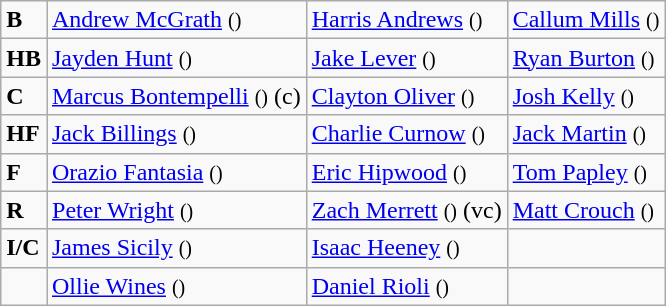<table class="wikitable">
<tr>
<td><strong>B</strong></td>
<td><a href='#'>Andrew McGrath</a> <small>()</small></td>
<td><a href='#'>Harris Andrews</a> <small>()</small></td>
<td><a href='#'>Callum Mills</a> <small>()</small></td>
</tr>
<tr>
<td><strong>HB</strong></td>
<td><a href='#'>Jayden Hunt</a> <small>()</small></td>
<td><a href='#'>Jake Lever</a> <small>()</small></td>
<td><a href='#'>Ryan Burton</a> <small>()</small></td>
</tr>
<tr>
<td><strong>C</strong></td>
<td><a href='#'>Marcus Bontempelli</a> <small>()</small> (c)</td>
<td><a href='#'>Clayton Oliver</a> <small>()</small></td>
<td><a href='#'>Josh Kelly</a> <small>()</small></td>
</tr>
<tr>
<td><strong>HF</strong></td>
<td><a href='#'>Jack Billings</a> <small>()</small></td>
<td><a href='#'>Charlie Curnow</a> <small>()</small></td>
<td><a href='#'>Jack Martin</a> <small>()</small></td>
</tr>
<tr>
<td><strong>F</strong></td>
<td><a href='#'>Orazio Fantasia</a> <small>()</small></td>
<td><a href='#'>Eric Hipwood</a> <small>()</small></td>
<td><a href='#'>Tom Papley</a> <small>()</small></td>
</tr>
<tr>
<td><strong>R</strong></td>
<td><a href='#'>Peter Wright</a> <small>()</small></td>
<td><a href='#'>Zach Merrett</a> <small>()</small> (vc)</td>
<td><a href='#'>Matt Crouch</a> <small>()</small></td>
</tr>
<tr>
<td><strong>I/C</strong></td>
<td><a href='#'>James Sicily</a> <small>()</small></td>
<td><a href='#'>Isaac Heeney</a> <small>()</small></td>
<td></td>
</tr>
<tr>
<td></td>
<td><a href='#'>Ollie Wines</a> <small>()</small></td>
<td><a href='#'>Daniel Rioli</a> <small>()</small></td>
<td></td>
</tr>
</table>
